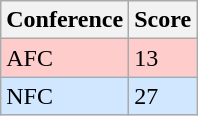<table class="wikitable">
<tr>
<th>Conference</th>
<th>Score</th>
</tr>
<tr>
<td style="background:#FFCCCC">AFC</td>
<td style="background:#FFCCCC">13</td>
</tr>
<tr>
<td style="background:#D0E7FF">NFC</td>
<td style="background:#D0E7FF">27</td>
</tr>
</table>
